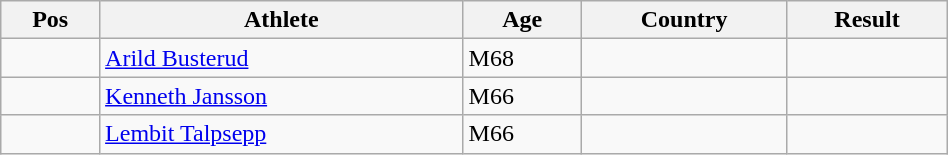<table class="wikitable"  style="text-align:center; width:50%;">
<tr>
<th>Pos</th>
<th>Athlete</th>
<th>Age</th>
<th>Country</th>
<th>Result</th>
</tr>
<tr>
<td align=center></td>
<td align=left><a href='#'>Arild Busterud</a></td>
<td align=left>M68</td>
<td align=left></td>
<td></td>
</tr>
<tr>
<td align=center></td>
<td align=left><a href='#'>Kenneth Jansson</a></td>
<td align=left>M66</td>
<td align=left></td>
<td></td>
</tr>
<tr>
<td align=center></td>
<td align=left><a href='#'>Lembit Talpsepp</a></td>
<td align=left>M66</td>
<td align=left></td>
<td></td>
</tr>
</table>
